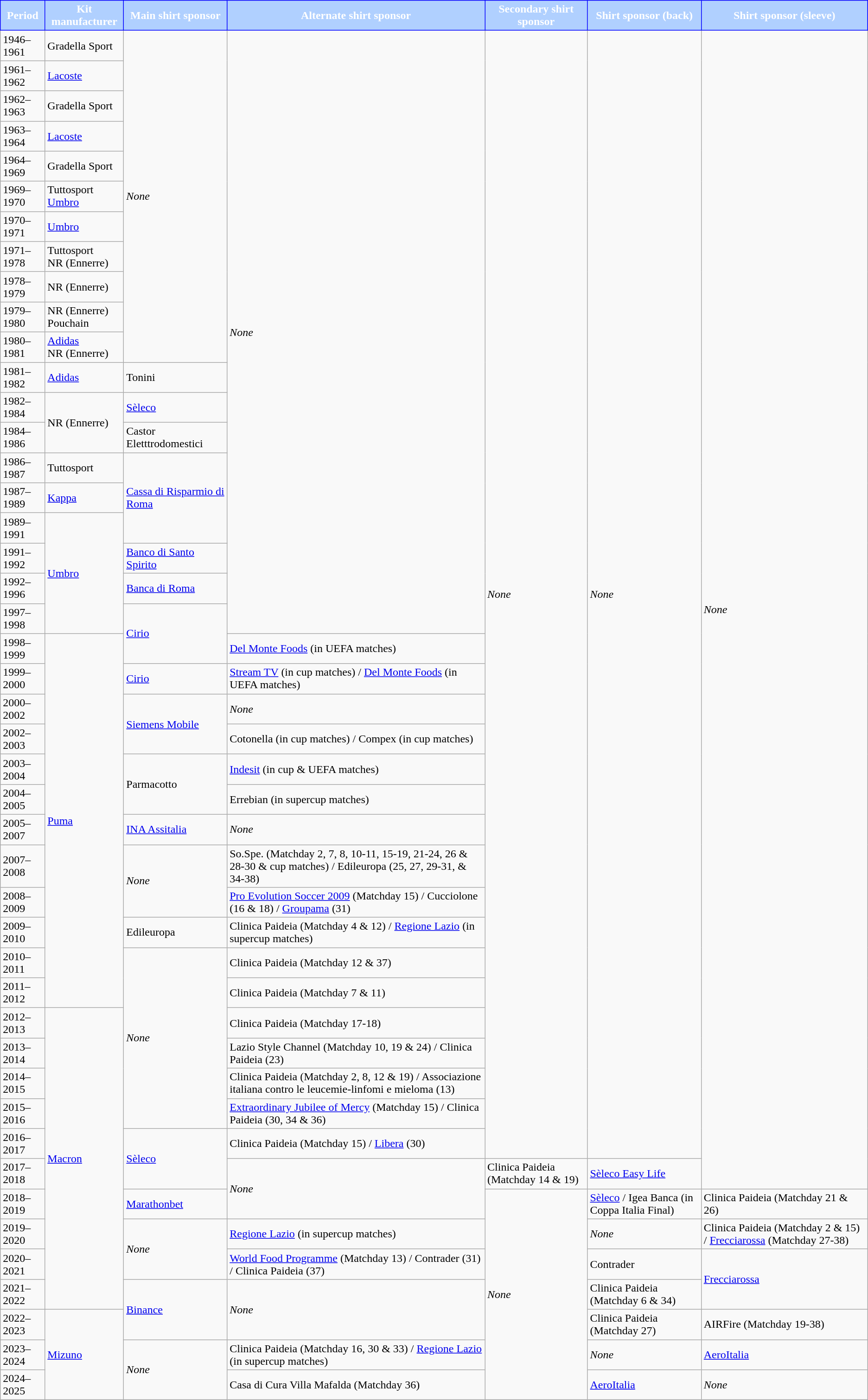<table class="wikitable">
<tr>
<th style="background:#B0d0ff;color:White;border:1px solid Blue;">Period</th>
<th style="background:#B0d0ff;color:White;border:1px solid Blue;">Kit manufacturer</th>
<th style="background:#B0d0ff;color:White;border:1px solid Blue;">Main shirt sponsor</th>
<th style="background:#B0d0ff;color:White;border:1px solid Blue;">Alternate shirt sponsor</th>
<th style="background:#B0d0ff;color:White;border:1px solid Blue;">Secondary shirt sponsor</th>
<th style="background:#B0d0ff;color:White;border:1px solid Blue;">Shirt sponsor (back)</th>
<th style="background:#B0d0ff;color:White;border:1px solid Blue;">Shirt sponsor (sleeve)</th>
</tr>
<tr>
<td>1946–1961</td>
<td>Gradella Sport</td>
<td rowspan=11><em>None</em></td>
<td rowspan="20"><em>None</em></td>
<td rowspan="37"><em>None</em></td>
<td rowspan="37"><em>None</em></td>
<td rowspan="38"><em>None</em></td>
</tr>
<tr>
<td>1961–1962</td>
<td><a href='#'>Lacoste</a></td>
</tr>
<tr>
<td>1962–1963</td>
<td>Gradella Sport</td>
</tr>
<tr>
<td>1963–1964</td>
<td><a href='#'>Lacoste</a></td>
</tr>
<tr>
<td>1964–1969</td>
<td>Gradella Sport</td>
</tr>
<tr>
<td>1969–1970</td>
<td>Tuttosport<br><a href='#'>Umbro</a></td>
</tr>
<tr>
<td>1970–1971</td>
<td><a href='#'>Umbro</a></td>
</tr>
<tr>
<td>1971–1978</td>
<td>Tuttosport<br>NR (Ennerre)</td>
</tr>
<tr>
<td>1978–1979</td>
<td>NR (Ennerre)</td>
</tr>
<tr>
<td>1979–1980</td>
<td>NR (Ennerre)<br>Pouchain</td>
</tr>
<tr>
<td>1980–1981</td>
<td><a href='#'>Adidas</a><br>NR (Ennerre)</td>
</tr>
<tr>
<td>1981–1982</td>
<td><a href='#'>Adidas</a></td>
<td>Tonini</td>
</tr>
<tr>
<td>1982–1984</td>
<td rowspan=2>NR (Ennerre)</td>
<td><a href='#'>Sèleco</a></td>
</tr>
<tr>
<td>1984–1986</td>
<td>Castor Eletttrodomestici</td>
</tr>
<tr>
<td>1986–1987</td>
<td>Tuttosport</td>
<td rowspan=3><a href='#'>Cassa di Risparmio di Roma</a></td>
</tr>
<tr>
<td>1987–1989</td>
<td><a href='#'>Kappa</a></td>
</tr>
<tr>
<td>1989–1991</td>
<td rowspan=4><a href='#'>Umbro</a></td>
</tr>
<tr>
<td>1991–1992</td>
<td><a href='#'>Banco di Santo Spirito</a></td>
</tr>
<tr>
<td>1992–1996</td>
<td><a href='#'>Banca di Roma</a></td>
</tr>
<tr>
<td>1997–1998</td>
<td rowspan="2"><a href='#'>Cirio</a></td>
</tr>
<tr>
<td>1998–1999</td>
<td rowspan=12><a href='#'>Puma</a></td>
<td><a href='#'>Del Monte Foods</a> (in UEFA matches)</td>
</tr>
<tr>
<td>1999–2000</td>
<td><a href='#'>Cirio</a></td>
<td><a href='#'>Stream TV</a> (in cup matches) / <a href='#'>Del Monte Foods</a> (in UEFA matches)</td>
</tr>
<tr>
<td>2000–2002</td>
<td rowspan="2"><a href='#'>Siemens Mobile</a></td>
<td><em>None</em></td>
</tr>
<tr>
<td>2002–2003</td>
<td>Cotonella (in cup matches) / Compex (in cup matches)</td>
</tr>
<tr>
<td>2003–2004</td>
<td rowspan="2">Parmacotto</td>
<td><a href='#'>Indesit</a> (in cup & UEFA matches)</td>
</tr>
<tr>
<td>2004–2005</td>
<td>Errebian (in supercup matches)</td>
</tr>
<tr>
<td>2005–2007</td>
<td><a href='#'>INA Assitalia</a></td>
<td><em>None</em></td>
</tr>
<tr>
<td>2007–2008</td>
<td rowspan="2"><em>None</em></td>
<td>So.Spe. (Matchday 2, 7, 8, 10-11, 15-19, 21-24, 26 & 28-30 & cup matches) / Edileuropa (25, 27, 29-31, & 34-38)</td>
</tr>
<tr>
<td>2008–2009</td>
<td><a href='#'>Pro Evolution Soccer 2009</a> (Matchday 15) / Cucciolone (16 & 18) / <a href='#'>Groupama</a> (31)</td>
</tr>
<tr>
<td>2009–2010</td>
<td>Edileuropa</td>
<td>Clinica Paideia (Matchday 4 & 12) / <a href='#'>Regione Lazio</a> (in supercup matches)</td>
</tr>
<tr>
<td>2010–2011</td>
<td rowspan="6"><em>None</em></td>
<td>Clinica Paideia (Matchday 12 & 37)</td>
</tr>
<tr>
<td>2011–2012</td>
<td>Clinica Paideia (Matchday 7 & 11)</td>
</tr>
<tr>
<td>2012–2013</td>
<td rowspan="10"><a href='#'>Macron</a></td>
<td>Clinica Paideia (Matchday 17-18)</td>
</tr>
<tr>
<td>2013–2014</td>
<td>Lazio Style Channel (Matchday 10, 19 & 24) / Clinica Paideia (23)</td>
</tr>
<tr>
<td>2014–2015</td>
<td>Clinica Paideia (Matchday 2, 8, 12 & 19) / Associazione italiana contro le leucemie-linfomi e mieloma (13)</td>
</tr>
<tr>
<td>2015–2016</td>
<td><a href='#'>Extraordinary Jubilee of Mercy</a> (Matchday 15) / Clinica Paideia (30, 34 & 36)</td>
</tr>
<tr>
<td>2016–2017</td>
<td rowspan="2"><a href='#'>Sèleco</a></td>
<td>Clinica Paideia (Matchday 15) / <a href='#'>Libera</a> (30)</td>
</tr>
<tr>
<td>2017–2018</td>
<td rowspan="2"><em>None</em></td>
<td>Clinica Paideia (Matchday 14 & 19)</td>
<td><a href='#'>Sèleco Easy Life</a></td>
</tr>
<tr>
<td>2018–2019</td>
<td><a href='#'>Marathonbet</a></td>
<td rowspan="7"><em>None</em></td>
<td><a href='#'>Sèleco</a> / Igea Banca (in Coppa Italia Final)</td>
<td>Clinica Paideia (Matchday  21 & 26)</td>
</tr>
<tr>
<td>2019–2020</td>
<td rowspan="2"><em>None</em></td>
<td><a href='#'>Regione Lazio</a> (in supercup matches)</td>
<td><em>None</em></td>
<td>Clinica Paideia (Matchday 2 & 15) / <a href='#'>Frecciarossa</a> (Matchday 27-38)</td>
</tr>
<tr>
<td>2020–2021</td>
<td><a href='#'>World Food Programme</a> (Matchday 13) / Contrader (31) / Clinica Paideia (37)</td>
<td>Contrader</td>
<td rowspan="2"><a href='#'>Frecciarossa</a></td>
</tr>
<tr>
<td>2021–2022</td>
<td rowspan="2"><a href='#'>Binance</a></td>
<td rowspan="2"><em>None</em></td>
<td>Clinica Paideia (Matchday 6 & 34)</td>
</tr>
<tr>
<td>2022–2023</td>
<td rowspan="3"><a href='#'>Mizuno</a></td>
<td>Clinica Paideia (Matchday 27)</td>
<td>AIRFire (Matchday 19-38)</td>
</tr>
<tr>
<td>2023–2024</td>
<td rowspan="2"><em>None</em></td>
<td>Clinica Paideia (Matchday 16, 30 & 33) / <a href='#'>Regione Lazio</a> (in supercup matches)</td>
<td><em>None</em></td>
<td><a href='#'>AeroItalia</a></td>
</tr>
<tr>
<td>2024–2025</td>
<td>Casa di Cura Villa Mafalda (Matchday 36)</td>
<td><a href='#'>AeroItalia</a></td>
<td><em>None</em></td>
</tr>
</table>
